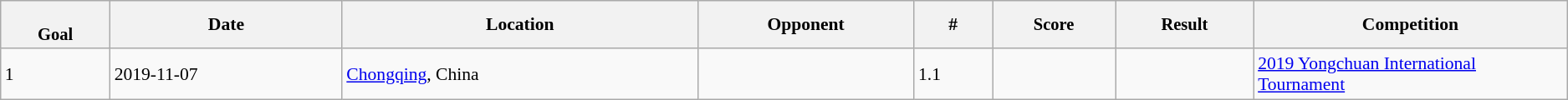<table class="wikitable collapsible sortable" style="font-size:90%">
<tr>
<th data-sort-type="number" style="font-size:95%;"><br>Goal</th>
<th>Date</th>
<th>Location</th>
<th>Opponent</th>
<th>#</th>
<th data-sort-type="number" style="font-size:95%;">Score</th>
<th data-sort-type="number" style="font-size:95%;">Result</th>
<th width="20%">Competition</th>
</tr>
<tr>
<td> 1</td>
<td>2019-11-07</td>
<td> <a href='#'>Chongqing</a>, China</td>
<td></td>
<td>1.1</td>
<td></td>
<td></td>
<td><a href='#'>2019 Yongchuan International Tournament</a></td>
</tr>
</table>
